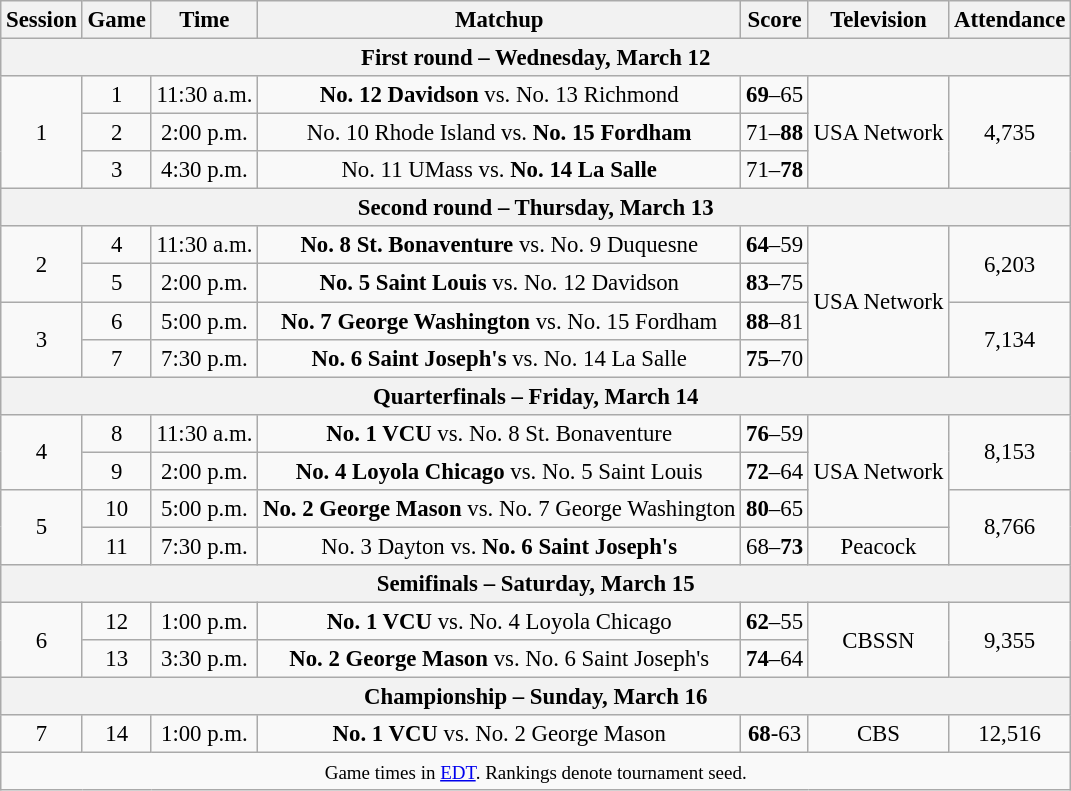<table class="wikitable" style="font-size: 95%;text-align:center">
<tr>
<th>Session</th>
<th>Game</th>
<th>Time</th>
<th>Matchup</th>
<th>Score</th>
<th>Television</th>
<th>Attendance</th>
</tr>
<tr>
<th colspan="7">First round – Wednesday, March 12</th>
</tr>
<tr>
<td rowspan="3">1</td>
<td>1</td>
<td>11:30 a.m.</td>
<td><strong>No. 12 Davidson</strong> vs. No. 13 Richmond</td>
<td><strong>69</strong>–65</td>
<td rowspan="3">USA Network</td>
<td rowspan="3">4,735</td>
</tr>
<tr>
<td>2</td>
<td>2:00 p.m.</td>
<td>No. 10 Rhode Island vs. <strong>No. 15 Fordham</strong></td>
<td>71–<strong>88</strong></td>
</tr>
<tr>
<td>3</td>
<td>4:30 p.m.</td>
<td>No. 11 UMass vs. <strong>No. 14 La Salle</strong></td>
<td>71–<strong>78</strong></td>
</tr>
<tr>
<th colspan="7">Second round – Thursday, March 13</th>
</tr>
<tr>
<td rowspan="2">2</td>
<td>4</td>
<td>11:30 a.m.</td>
<td><strong>No. 8 St. Bonaventure</strong> vs. No. 9 Duquesne</td>
<td><strong>64</strong>–59</td>
<td rowspan="4">USA Network</td>
<td rowspan="2">6,203</td>
</tr>
<tr>
<td>5</td>
<td>2:00 p.m.</td>
<td><strong>No. 5 Saint Louis</strong> vs. No. 12 Davidson</td>
<td><strong>83</strong>–75</td>
</tr>
<tr>
<td rowspan="2">3</td>
<td>6</td>
<td>5:00 p.m.</td>
<td><strong>No. 7 George Washington</strong> vs. No. 15 Fordham</td>
<td><strong>88</strong>–81</td>
<td rowspan="2">7,134</td>
</tr>
<tr>
<td>7</td>
<td>7:30 p.m.</td>
<td><strong>No. 6 Saint Joseph's</strong> vs. No. 14 La Salle</td>
<td><strong>75</strong>–70</td>
</tr>
<tr>
<th colspan="7">Quarterfinals – Friday, March 14</th>
</tr>
<tr>
<td rowspan="2">4</td>
<td>8</td>
<td>11:30 a.m.</td>
<td><strong>No. 1 VCU</strong> vs. No. 8 St. Bonaventure</td>
<td><strong>76</strong>–59</td>
<td rowspan="3">USA Network</td>
<td rowspan="2">8,153</td>
</tr>
<tr>
<td>9</td>
<td>2:00 p.m.</td>
<td><strong>No. 4 Loyola Chicago</strong> vs. No. 5 Saint Louis</td>
<td><strong>72</strong>–64</td>
</tr>
<tr>
<td rowspan="2">5</td>
<td>10</td>
<td>5:00 p.m.</td>
<td><strong>No. 2 George Mason</strong> vs. No. 7 George Washington</td>
<td><strong>80</strong>–65</td>
<td rowspan="2">8,766</td>
</tr>
<tr>
<td>11</td>
<td>7:30 p.m.</td>
<td>No. 3 Dayton vs. <strong>No. 6 Saint Joseph's</strong></td>
<td>68–<strong>73</strong></td>
<td>Peacock</td>
</tr>
<tr>
<th colspan="7">Semifinals – Saturday, March 15</th>
</tr>
<tr>
<td rowspan="2">6</td>
<td>12</td>
<td>1:00 p.m.</td>
<td><strong>No. 1 VCU</strong> vs. No. 4 Loyola Chicago</td>
<td><strong>62</strong>–55</td>
<td rowspan="2">CBSSN</td>
<td rowspan="2">9,355</td>
</tr>
<tr>
<td>13</td>
<td>3:30 p.m.</td>
<td><strong>No. 2 George Mason</strong> vs. No. 6 Saint Joseph's</td>
<td><strong>74</strong>–64</td>
</tr>
<tr>
<th colspan="7">Championship – Sunday, March 16</th>
</tr>
<tr>
<td>7</td>
<td>14</td>
<td>1:00 p.m.</td>
<td><strong>No. 1 VCU</strong> vs. No. 2 George Mason</td>
<td><strong>68</strong>-63</td>
<td>CBS</td>
<td>12,516</td>
</tr>
<tr>
<td colspan="7"><small>Game times in <a href='#'>EDT</a>. Rankings denote tournament seed.</small></td>
</tr>
</table>
